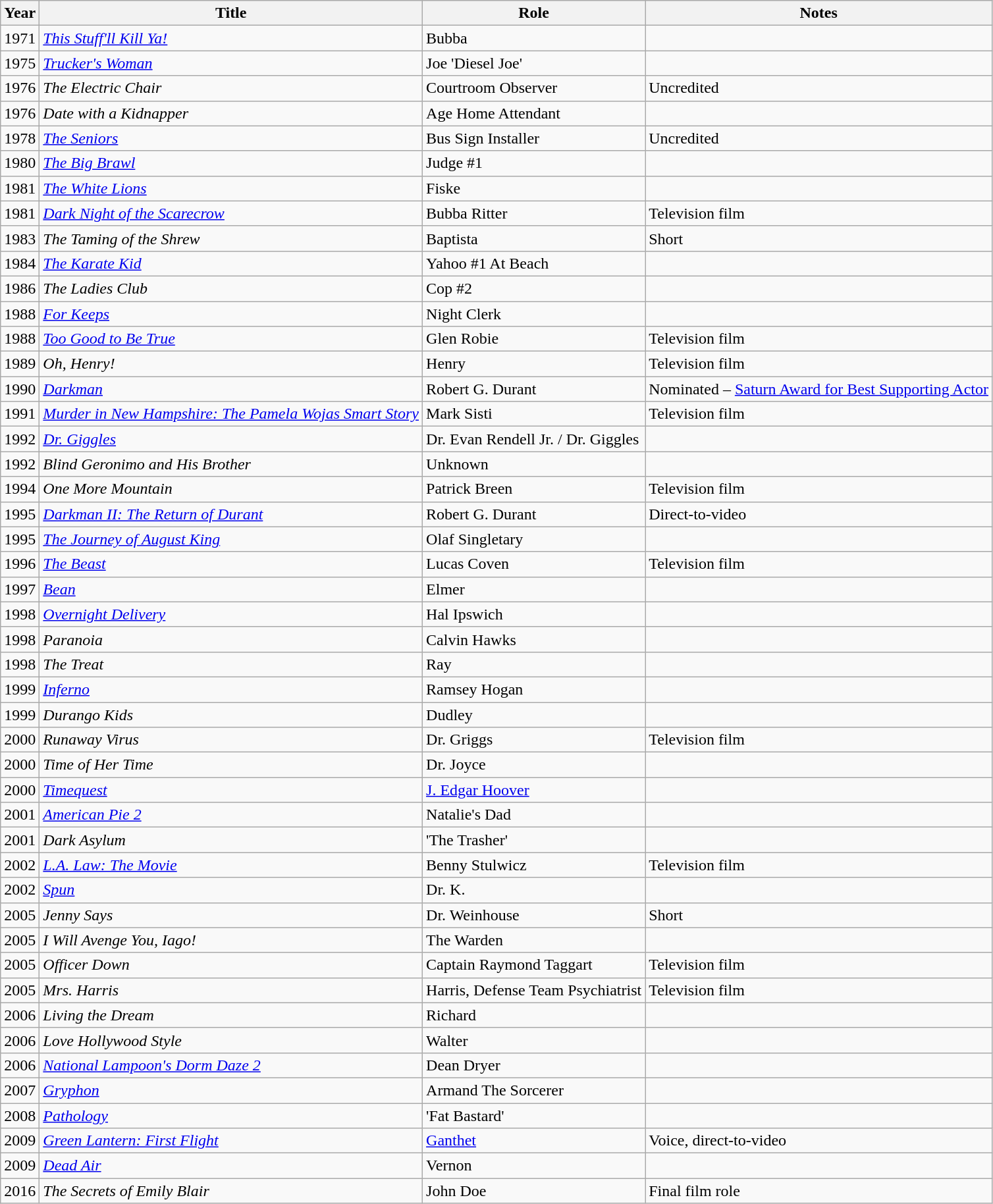<table class="wikitable sortable">
<tr>
<th>Year</th>
<th>Title</th>
<th>Role</th>
<th>Notes</th>
</tr>
<tr>
<td>1971</td>
<td><em><a href='#'>This Stuff'll Kill Ya!</a></em></td>
<td>Bubba</td>
<td></td>
</tr>
<tr>
<td>1975</td>
<td><em><a href='#'>Trucker's Woman</a></em></td>
<td>Joe 'Diesel Joe'</td>
<td></td>
</tr>
<tr>
<td>1976</td>
<td><em>The Electric Chair</em></td>
<td>Courtroom Observer</td>
<td>Uncredited</td>
</tr>
<tr>
<td>1976</td>
<td><em>Date with a Kidnapper</em></td>
<td>Age Home Attendant</td>
<td></td>
</tr>
<tr>
<td>1978</td>
<td><em><a href='#'>The Seniors</a></em></td>
<td>Bus Sign Installer</td>
<td>Uncredited</td>
</tr>
<tr>
<td>1980</td>
<td><em><a href='#'>The Big Brawl</a></em></td>
<td>Judge #1</td>
<td></td>
</tr>
<tr>
<td>1981</td>
<td><em><a href='#'>The White Lions</a></em></td>
<td>Fiske</td>
<td></td>
</tr>
<tr>
<td>1981</td>
<td><em><a href='#'>Dark Night of the Scarecrow</a></em></td>
<td>Bubba Ritter</td>
<td>Television film</td>
</tr>
<tr>
<td>1983</td>
<td><em>The Taming of the Shrew</em></td>
<td>Baptista</td>
<td>Short</td>
</tr>
<tr>
<td>1984</td>
<td><em><a href='#'>The Karate Kid</a></em></td>
<td>Yahoo #1 At Beach</td>
<td></td>
</tr>
<tr>
<td>1986</td>
<td><em>The Ladies Club</em></td>
<td>Cop #2</td>
<td></td>
</tr>
<tr>
<td>1988</td>
<td><em><a href='#'>For Keeps</a></em></td>
<td>Night Clerk</td>
<td></td>
</tr>
<tr>
<td>1988</td>
<td><em><a href='#'>Too Good to Be True</a></em></td>
<td>Glen Robie</td>
<td>Television film</td>
</tr>
<tr>
<td>1989</td>
<td><em>Oh, Henry!</em></td>
<td>Henry</td>
<td>Television film</td>
</tr>
<tr>
<td>1990</td>
<td><em><a href='#'>Darkman</a></em></td>
<td>Robert G. Durant</td>
<td>Nominated – <a href='#'>Saturn Award for Best Supporting Actor</a></td>
</tr>
<tr>
<td>1991</td>
<td><em><a href='#'>Murder in New Hampshire: The Pamela Wojas Smart Story</a></em></td>
<td>Mark Sisti</td>
<td>Television film</td>
</tr>
<tr>
<td>1992</td>
<td><em><a href='#'>Dr. Giggles</a></em></td>
<td>Dr. Evan Rendell Jr. / Dr. Giggles</td>
<td></td>
</tr>
<tr>
<td>1992</td>
<td><em>Blind Geronimo and His Brother</em></td>
<td>Unknown</td>
<td></td>
</tr>
<tr>
<td>1994</td>
<td><em>One More Mountain</em></td>
<td>Patrick Breen</td>
<td>Television film</td>
</tr>
<tr>
<td>1995</td>
<td><em><a href='#'>Darkman II: The Return of Durant</a></em></td>
<td>Robert G. Durant</td>
<td>Direct-to-video</td>
</tr>
<tr>
<td>1995</td>
<td><em><a href='#'>The Journey of August King</a></em></td>
<td>Olaf Singletary</td>
<td></td>
</tr>
<tr>
<td>1996</td>
<td><em><a href='#'>The Beast</a></em></td>
<td>Lucas Coven</td>
<td>Television film</td>
</tr>
<tr>
<td>1997</td>
<td><em><a href='#'>Bean</a></em></td>
<td>Elmer</td>
<td></td>
</tr>
<tr>
<td>1998</td>
<td><em><a href='#'>Overnight Delivery</a></em></td>
<td>Hal Ipswich</td>
<td></td>
</tr>
<tr>
<td>1998</td>
<td><em>Paranoia</em></td>
<td>Calvin Hawks</td>
<td></td>
</tr>
<tr>
<td>1998</td>
<td><em>The Treat</em></td>
<td>Ray</td>
<td></td>
</tr>
<tr>
<td>1999</td>
<td><em><a href='#'>Inferno</a></em></td>
<td>Ramsey Hogan</td>
<td></td>
</tr>
<tr>
<td>1999</td>
<td><em>Durango Kids</em></td>
<td>Dudley</td>
<td></td>
</tr>
<tr>
<td>2000</td>
<td><em>Runaway Virus</em></td>
<td>Dr. Griggs</td>
<td>Television film</td>
</tr>
<tr>
<td>2000</td>
<td><em>Time of Her Time</em></td>
<td>Dr. Joyce</td>
<td></td>
</tr>
<tr>
<td>2000</td>
<td><em><a href='#'>Timequest</a></em></td>
<td><a href='#'>J. Edgar Hoover</a></td>
<td></td>
</tr>
<tr>
<td>2001</td>
<td><em><a href='#'>American Pie 2</a></em></td>
<td>Natalie's Dad</td>
<td></td>
</tr>
<tr>
<td>2001</td>
<td><em>Dark Asylum</em></td>
<td>'The Trasher'</td>
<td></td>
</tr>
<tr>
<td>2002</td>
<td><em><a href='#'>L.A. Law: The Movie</a></em></td>
<td>Benny Stulwicz</td>
<td>Television film</td>
</tr>
<tr>
<td>2002</td>
<td><em><a href='#'>Spun</a></em></td>
<td>Dr. K.</td>
<td></td>
</tr>
<tr>
<td>2005</td>
<td><em>Jenny Says</em></td>
<td>Dr. Weinhouse</td>
<td>Short</td>
</tr>
<tr>
<td>2005</td>
<td><em>I Will Avenge You, Iago!</em></td>
<td>The Warden</td>
<td></td>
</tr>
<tr>
<td>2005</td>
<td><em>Officer Down</em></td>
<td>Captain Raymond Taggart</td>
<td>Television film</td>
</tr>
<tr>
<td>2005</td>
<td><em>Mrs. Harris</em></td>
<td>Harris, Defense Team Psychiatrist</td>
<td>Television film</td>
</tr>
<tr>
<td>2006</td>
<td><em>Living the Dream</em></td>
<td>Richard</td>
<td></td>
</tr>
<tr>
<td>2006</td>
<td><em>Love Hollywood Style</em></td>
<td>Walter</td>
<td></td>
</tr>
<tr>
<td>2006</td>
<td><em><a href='#'>National Lampoon's Dorm Daze 2</a></em></td>
<td>Dean Dryer</td>
<td></td>
</tr>
<tr>
<td>2007</td>
<td><em><a href='#'>Gryphon</a></em></td>
<td>Armand The Sorcerer</td>
<td></td>
</tr>
<tr>
<td>2008</td>
<td><em><a href='#'>Pathology</a></em></td>
<td>'Fat Bastard'</td>
<td></td>
</tr>
<tr>
<td>2009</td>
<td><em><a href='#'>Green Lantern: First Flight</a></em></td>
<td><a href='#'>Ganthet</a></td>
<td>Voice, direct-to-video</td>
</tr>
<tr>
<td>2009</td>
<td><em><a href='#'>Dead Air</a></em></td>
<td>Vernon</td>
<td></td>
</tr>
<tr>
<td>2016</td>
<td><em>The Secrets of Emily Blair</em></td>
<td>John Doe</td>
<td>Final film role</td>
</tr>
</table>
